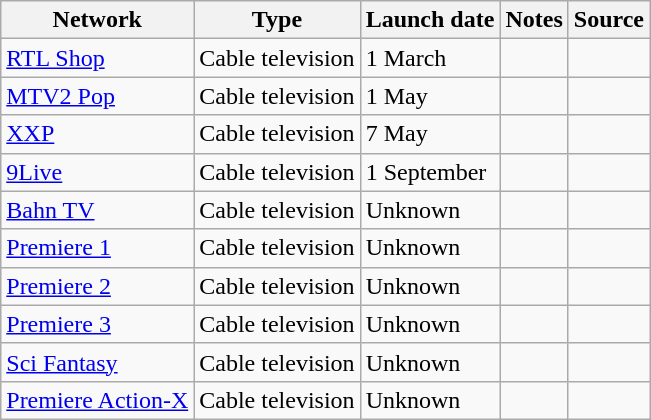<table class="wikitable sortable">
<tr>
<th>Network</th>
<th>Type</th>
<th>Launch date</th>
<th>Notes</th>
<th>Source</th>
</tr>
<tr>
<td><a href='#'>RTL Shop</a></td>
<td>Cable television</td>
<td>1 March</td>
<td></td>
<td></td>
</tr>
<tr>
<td><a href='#'>MTV2 Pop</a></td>
<td>Cable television</td>
<td>1 May</td>
<td></td>
<td></td>
</tr>
<tr>
<td><a href='#'>XXP</a></td>
<td>Cable television</td>
<td>7 May</td>
<td></td>
<td></td>
</tr>
<tr>
<td><a href='#'>9Live</a></td>
<td>Cable television</td>
<td>1 September</td>
<td></td>
<td></td>
</tr>
<tr>
<td><a href='#'>Bahn TV</a></td>
<td>Cable television</td>
<td>Unknown</td>
<td></td>
<td></td>
</tr>
<tr>
<td><a href='#'>Premiere 1</a></td>
<td>Cable television</td>
<td>Unknown</td>
<td></td>
<td></td>
</tr>
<tr>
<td><a href='#'>Premiere 2</a></td>
<td>Cable television</td>
<td>Unknown</td>
<td></td>
<td></td>
</tr>
<tr>
<td><a href='#'>Premiere 3</a></td>
<td>Cable television</td>
<td>Unknown</td>
<td></td>
<td></td>
</tr>
<tr>
<td><a href='#'>Sci Fantasy</a></td>
<td>Cable television</td>
<td>Unknown</td>
<td></td>
<td></td>
</tr>
<tr>
<td><a href='#'>Premiere Action-X</a></td>
<td>Cable television</td>
<td>Unknown</td>
<td></td>
<td></td>
</tr>
</table>
